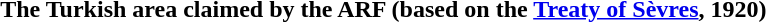<table style="float: right;">
<tr>
<th>The Turkish area claimed by the ARF (based on the <a href='#'>Treaty of Sèvres</a>, 1920)</th>
</tr>
<tr>
<td><br>
























</td>
</tr>
</table>
